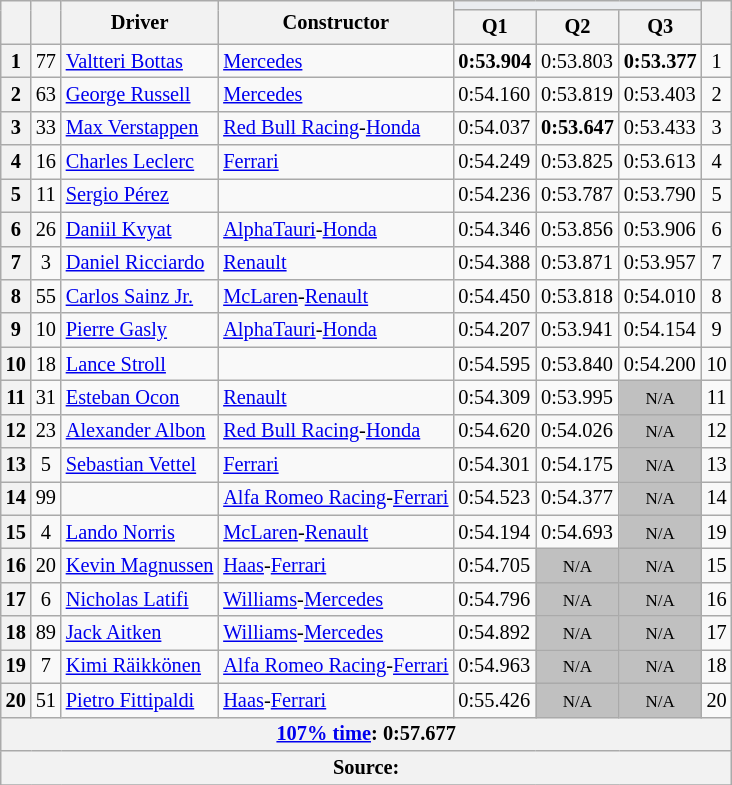<table class="wikitable sortable" style="font-size: 85%;">
<tr>
<th rowspan="2"></th>
<th rowspan="2"></th>
<th rowspan="2">Driver</th>
<th rowspan="2">Constructor</th>
<th colspan="3" style="background:#eaecf0; text-align:center;"></th>
<th rowspan="2"></th>
</tr>
<tr>
<th scope="col">Q1</th>
<th scope="col">Q2</th>
<th scope="col">Q3</th>
</tr>
<tr>
<th scope="row">1</th>
<td align="center">77</td>
<td data-sort-value="bot"> <a href='#'>Valtteri Bottas</a></td>
<td><a href='#'>Mercedes</a></td>
<td><strong>0:53.904</strong></td>
<td>0:53.803</td>
<td><strong>0:53.377</strong></td>
<td align="center">1</td>
</tr>
<tr>
<th scope="row">2</th>
<td align="center">63</td>
<td data-sort-value="rus"> <a href='#'>George Russell</a></td>
<td><a href='#'>Mercedes</a></td>
<td>0:54.160</td>
<td>0:53.819</td>
<td>0:53.403</td>
<td align="center">2</td>
</tr>
<tr>
<th scope="row">3</th>
<td align="center">33</td>
<td data-sort-value="ver"> <a href='#'>Max Verstappen</a></td>
<td><a href='#'>Red Bull Racing</a>-<a href='#'>Honda</a></td>
<td>0:54.037</td>
<td><strong>0:53.647</strong></td>
<td>0:53.433</td>
<td align="center">3</td>
</tr>
<tr>
<th scope="row">4</th>
<td align="center">16</td>
<td data-sort-value="lec"> <a href='#'>Charles Leclerc</a></td>
<td><a href='#'>Ferrari</a></td>
<td>0:54.249</td>
<td>0:53.825</td>
<td>0:53.613</td>
<td align="center">4</td>
</tr>
<tr>
<th scope="row">5</th>
<td align="center">11</td>
<td data-sort-value="per"> <a href='#'>Sergio Pérez</a></td>
<td></td>
<td>0:54.236</td>
<td>0:53.787</td>
<td>0:53.790</td>
<td align="center">5</td>
</tr>
<tr>
<th scope="row">6</th>
<td align="center">26</td>
<td data-sort-value="kvy"> <a href='#'>Daniil Kvyat</a></td>
<td nowrap><a href='#'>AlphaTauri</a>-<a href='#'>Honda</a></td>
<td>0:54.346</td>
<td>0:53.856</td>
<td>0:53.906</td>
<td align="center">6</td>
</tr>
<tr>
<th scope="row">7</th>
<td align="center">3</td>
<td data-sort-value="ric"> <a href='#'>Daniel Ricciardo</a></td>
<td><a href='#'>Renault</a></td>
<td>0:54.388</td>
<td>0:53.871</td>
<td>0:53.957</td>
<td align="center">7</td>
</tr>
<tr>
<th scope="row">8</th>
<td align="center">55</td>
<td data-sort-value="sai"> <a href='#'>Carlos Sainz Jr.</a></td>
<td nowrap><a href='#'>McLaren</a>-<a href='#'>Renault</a></td>
<td>0:54.450</td>
<td>0:53.818</td>
<td>0:54.010</td>
<td align="center">8</td>
</tr>
<tr>
<th scope="row">9</th>
<td align="center">10</td>
<td data-sort-value="gas"> <a href='#'>Pierre Gasly</a></td>
<td><a href='#'>AlphaTauri</a>-<a href='#'>Honda</a></td>
<td>0:54.207</td>
<td>0:53.941</td>
<td>0:54.154</td>
<td align="center">9</td>
</tr>
<tr>
<th scope="row">10</th>
<td align="center">18</td>
<td data-sort-value="str"> <a href='#'>Lance Stroll</a></td>
<td></td>
<td>0:54.595</td>
<td>0:53.840</td>
<td>0:54.200</td>
<td align="center">10</td>
</tr>
<tr>
<th scope="row">11</th>
<td align="center">31</td>
<td data-sort-value="oco"> <a href='#'>Esteban Ocon</a></td>
<td><a href='#'>Renault</a></td>
<td>0:54.309</td>
<td>0:53.995</td>
<td style="background: silver" align="center" data-sort-value="11"><small>N/A</small></td>
<td align="center">11</td>
</tr>
<tr>
<th scope="row">12</th>
<td align="center">23</td>
<td data-sort-value="alb"> <a href='#'>Alexander Albon</a></td>
<td><a href='#'>Red Bull Racing</a>-<a href='#'>Honda</a></td>
<td>0:54.620</td>
<td>0:54.026</td>
<td style="background: silver" align="center" data-sort-value="12"><small>N/A</small></td>
<td align="center">12</td>
</tr>
<tr>
<th scope="row">13</th>
<td align="center">5</td>
<td data-sort-value="vet"> <a href='#'>Sebastian Vettel</a></td>
<td><a href='#'>Ferrari</a></td>
<td>0:54.301</td>
<td>0:54.175</td>
<td style="background: silver" align="center" data-sort-value="13"><small>N/A</small></td>
<td align="center">13</td>
</tr>
<tr>
<th scope="row">14</th>
<td align="center">99</td>
<td data-sort-value="gio"></td>
<td><a href='#'>Alfa Romeo Racing</a>-<a href='#'>Ferrari</a></td>
<td>0:54.523</td>
<td>0:54.377</td>
<td style="background: silver" align="center" data-sort-value="14"><small>N/A</small></td>
<td align="center">14</td>
</tr>
<tr>
<th scope="row">15</th>
<td align="center">4</td>
<td data-sort-value="nor"> <a href='#'>Lando Norris</a></td>
<td><a href='#'>McLaren</a>-<a href='#'>Renault</a></td>
<td>0:54.194</td>
<td>0:54.693</td>
<td style="background: silver" align="center" data-sort-value="15"><small>N/A</small></td>
<td align="center">19</td>
</tr>
<tr>
<th scope="row">16</th>
<td align="center">20</td>
<td data-sort-value="mag"> <a href='#'>Kevin Magnussen</a></td>
<td><a href='#'>Haas</a>-<a href='#'>Ferrari</a></td>
<td>0:54.705</td>
<td style="background: silver" align="center" data-sort-value="16"><small>N/A</small></td>
<td style="background: silver" align="center" data-sort-value="16"><small>N/A</small></td>
<td align="center">15</td>
</tr>
<tr>
<th scope="row">17</th>
<td align="center">6</td>
<td data-sort-value="lat"> <a href='#'>Nicholas Latifi</a></td>
<td><a href='#'>Williams</a>-<a href='#'>Mercedes</a></td>
<td>0:54.796</td>
<td style="background: silver" align="center" data-sort-value="17"><small>N/A</small></td>
<td style="background: silver" align="center" data-sort-value="17"><small>N/A</small></td>
<td align="center">16</td>
</tr>
<tr>
<th scope="row">18</th>
<td align="center">89</td>
<td nowrap data-sort-value="rus"> <a href='#'>Jack Aitken</a></td>
<td><a href='#'>Williams</a>-<a href='#'>Mercedes</a></td>
<td>0:54.892</td>
<td style="background: silver" align="center" data-sort-value="18"><small>N/A</small></td>
<td style="background: silver" align="center" data-sort-value="18"><small>N/A</small></td>
<td align="center">17</td>
</tr>
<tr>
<th scope="row">19</th>
<td align="center">7</td>
<td data-sort-value="rai"> <a href='#'>Kimi Räikkönen</a></td>
<td><a href='#'>Alfa Romeo Racing</a>-<a href='#'>Ferrari</a></td>
<td>0:54.963</td>
<td style="background: silver" align="center" data-sort-value="19"><small>N/A</small></td>
<td style="background: silver" align="center" data-sort-value="19"><small>N/A</small></td>
<td align="center">18</td>
</tr>
<tr>
<th scope="row">20</th>
<td align="center">51</td>
<td data-sort-value="gro"> <a href='#'>Pietro Fittipaldi</a></td>
<td><a href='#'>Haas</a>-<a href='#'>Ferrari</a></td>
<td>0:55.426</td>
<td style="background: silver" align="center" data-sort-value="20"><small>N/A</small></td>
<td style="background: silver" align="center" data-sort-value="20"><small>N/A</small></td>
<td align="center">20</td>
</tr>
<tr>
<th colspan="8"><a href='#'>107% time</a>: 0:57.677</th>
</tr>
<tr>
<th colspan="8">Source:</th>
</tr>
<tr>
</tr>
</table>
